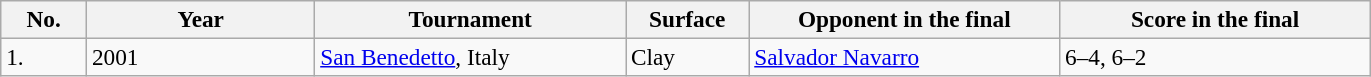<table class="sortable wikitable" style=font-size:97%>
<tr>
<th width=50>No.</th>
<th width=145>Year</th>
<th width=200>Tournament</th>
<th width=75>Surface</th>
<th width=200>Opponent in the final</th>
<th width=200>Score in the final</th>
</tr>
<tr>
<td>1.</td>
<td>2001</td>
<td><a href='#'>San Benedetto</a>, Italy</td>
<td>Clay</td>
<td> <a href='#'>Salvador Navarro</a></td>
<td>6–4, 6–2</td>
</tr>
</table>
